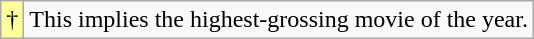<table class="wikitable">
<tr>
<td style="background-color:#FFFF99">†</td>
<td>This implies the highest-grossing movie of the year.</td>
</tr>
</table>
